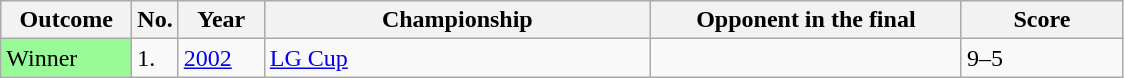<table class="sortable wikitable">
<tr>
<th width="80">Outcome</th>
<th width="20">No.</th>
<th width="50">Year</th>
<th width="250">Championship</th>
<th width="200">Opponent in the final</th>
<th width="100">Score</th>
</tr>
<tr>
<td style="background:#98FB98">Winner</td>
<td>1.</td>
<td><a href='#'>2002</a></td>
<td><a href='#'>LG Cup</a></td>
<td> </td>
<td>9–5</td>
</tr>
</table>
